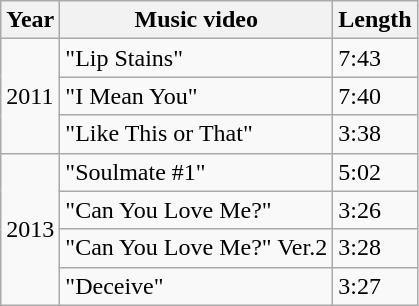<table class="wikitable">
<tr>
<th>Year</th>
<th>Music video</th>
<th>Length</th>
</tr>
<tr>
<td rowspan="3">2011</td>
<td>"Lip Stains"</td>
<td>7:43</td>
</tr>
<tr>
<td>"I Mean You"</td>
<td>7:40</td>
</tr>
<tr>
<td>"Like This or That"</td>
<td>3:38</td>
</tr>
<tr>
<td rowspan="4">2013</td>
<td>"Soulmate #1"</td>
<td>5:02</td>
</tr>
<tr>
<td>"Can You Love Me?"</td>
<td>3:26</td>
</tr>
<tr>
<td>"Can You Love Me?" Ver.2</td>
<td>3:28</td>
</tr>
<tr>
<td>"Deceive"</td>
<td>3:27</td>
</tr>
</table>
